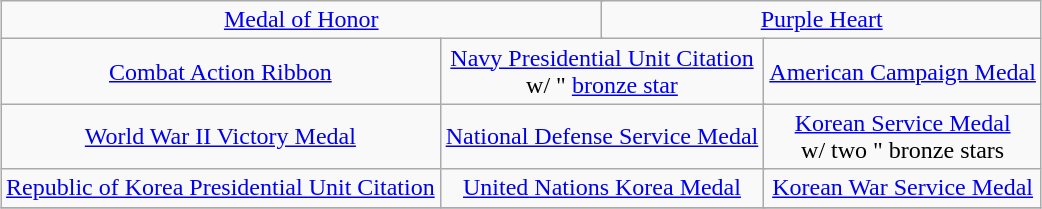<table class="wikitable" style="margin:1em auto; text-align:center;">
<tr>
<td colspan="6"><a href='#'>Medal of Honor</a></td>
<td colspan="6"><a href='#'>Purple Heart</a></td>
</tr>
<tr>
<td colspan="4"><a href='#'>Combat Action Ribbon</a></td>
<td colspan="4"><a href='#'>Navy Presidential Unit Citation</a><br>w/ " <a href='#'>bronze star</a></td>
<td colspan="4"><a href='#'>American Campaign Medal</a></td>
</tr>
<tr>
<td colspan="4"><a href='#'>World War II Victory Medal</a></td>
<td colspan="4"><a href='#'>National Defense Service Medal</a></td>
<td colspan="4"><a href='#'>Korean Service Medal</a><br>w/ two " bronze stars</td>
</tr>
<tr>
<td colspan="4"><a href='#'>Republic of Korea Presidential Unit Citation</a></td>
<td colspan="4"><a href='#'>United Nations Korea Medal</a></td>
<td colspan="4"><a href='#'>Korean War Service Medal</a></td>
</tr>
<tr>
</tr>
</table>
